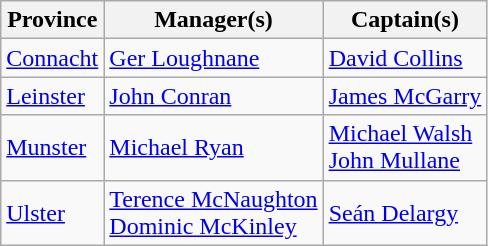<table class="wikitable">
<tr>
<th>Province</th>
<th>Manager(s)</th>
<th>Captain(s)</th>
</tr>
<tr>
<td> <a href='#'>Connacht</a></td>
<td><a href='#'>Ger Loughnane</a></td>
<td><a href='#'>David Collins</a></td>
</tr>
<tr>
<td> <a href='#'>Leinster</a></td>
<td><a href='#'>John Conran</a></td>
<td><a href='#'>James McGarry</a></td>
</tr>
<tr>
<td> <a href='#'>Munster</a></td>
<td><a href='#'>Michael Ryan</a></td>
<td><a href='#'>Michael Walsh</a><br><a href='#'>John Mullane</a></td>
</tr>
<tr>
<td> <a href='#'>Ulster</a></td>
<td><a href='#'>Terence McNaughton</a><br><a href='#'>Dominic McKinley</a></td>
<td><a href='#'>Seán Delargy</a></td>
</tr>
</table>
